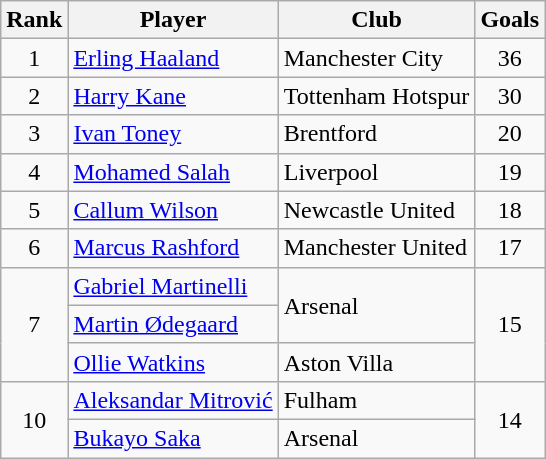<table class="wikitable" style="text-align:center">
<tr>
<th>Rank</th>
<th>Player</th>
<th>Club</th>
<th>Goals</th>
</tr>
<tr>
<td>1</td>
<td align="left"> <a href='#'>Erling Haaland</a></td>
<td align="left">Manchester City</td>
<td>36</td>
</tr>
<tr>
<td>2</td>
<td align="left"> <a href='#'>Harry Kane</a></td>
<td align="left">Tottenham Hotspur</td>
<td>30</td>
</tr>
<tr>
<td>3</td>
<td align="left"> <a href='#'>Ivan Toney</a></td>
<td align="left">Brentford</td>
<td>20</td>
</tr>
<tr>
<td>4</td>
<td align="left"> <a href='#'>Mohamed Salah</a></td>
<td align="left">Liverpool</td>
<td>19</td>
</tr>
<tr>
<td>5</td>
<td align="left"> <a href='#'>Callum Wilson</a></td>
<td align="left">Newcastle United</td>
<td>18</td>
</tr>
<tr>
<td>6</td>
<td align="left"> <a href='#'>Marcus Rashford</a></td>
<td align="left">Manchester United</td>
<td>17</td>
</tr>
<tr>
<td rowspan="3">7</td>
<td align="left"> <a href='#'>Gabriel Martinelli</a></td>
<td align="left" rowspan="2">Arsenal</td>
<td rowspan="3">15</td>
</tr>
<tr>
<td align="left"> <a href='#'>Martin Ødegaard</a></td>
</tr>
<tr>
<td align="left"> <a href='#'>Ollie Watkins</a></td>
<td align="left">Aston Villa</td>
</tr>
<tr>
<td rowspan="2">10</td>
<td align="left"> <a href='#'>Aleksandar Mitrović</a></td>
<td align="left">Fulham</td>
<td rowspan="2">14</td>
</tr>
<tr>
<td align="left"> <a href='#'>Bukayo Saka</a></td>
<td align="left">Arsenal</td>
</tr>
</table>
